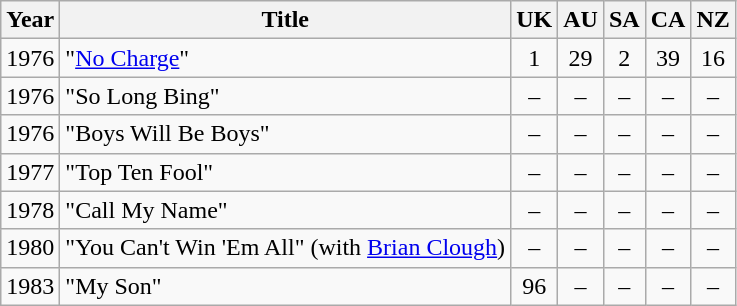<table class="wikitable">
<tr>
<th>Year</th>
<th>Title</th>
<th style="text-align: center;">UK</th>
<th style="text-align: center;">AU</th>
<th style="text-align: center;">SA</th>
<th style="text-align: center;">CA</th>
<th style="text-align: center;">NZ</th>
</tr>
<tr>
<td>1976</td>
<td>"<a href='#'>No Charge</a>"</td>
<td style="text-align: center;">1</td>
<td style="text-align: center;">29</td>
<td style="text-align: center;">2</td>
<td style="text-align: center;">39</td>
<td style="text-align: center;">16</td>
</tr>
<tr>
<td>1976</td>
<td>"So Long Bing"</td>
<td style="text-align: center;">–</td>
<td style="text-align: center;">–</td>
<td style="text-align: center;">–</td>
<td style="text-align: center;">–</td>
<td style="text-align: center;">–</td>
</tr>
<tr>
<td>1976</td>
<td>"Boys Will Be Boys"</td>
<td style="text-align: center;">–</td>
<td style="text-align: center;">–</td>
<td style="text-align: center;">–</td>
<td style="text-align: center;">–</td>
<td style="text-align: center;">–</td>
</tr>
<tr>
<td>1977</td>
<td>"Top Ten Fool"</td>
<td style="text-align: center;">–</td>
<td style="text-align: center;">–</td>
<td style="text-align: center;">–</td>
<td style="text-align: center;">–</td>
<td style="text-align: center;">–</td>
</tr>
<tr>
<td>1978</td>
<td>"Call My Name"</td>
<td style="text-align: center;">–</td>
<td style="text-align: center;">–</td>
<td style="text-align: center;">–</td>
<td style="text-align: center;">–</td>
<td style="text-align: center;">–</td>
</tr>
<tr>
<td>1980</td>
<td>"You Can't Win 'Em All" (with <a href='#'>Brian Clough</a>)</td>
<td style="text-align: center;">–</td>
<td style="text-align: center;">–</td>
<td style="text-align: center;">–</td>
<td style="text-align: center;">–</td>
<td style="text-align: center;">–</td>
</tr>
<tr>
<td>1983</td>
<td>"My Son"</td>
<td style="text-align: center;">96</td>
<td style="text-align: center;">–</td>
<td style="text-align: center;">–</td>
<td style="text-align: center;">–</td>
<td style="text-align: center;">–</td>
</tr>
</table>
